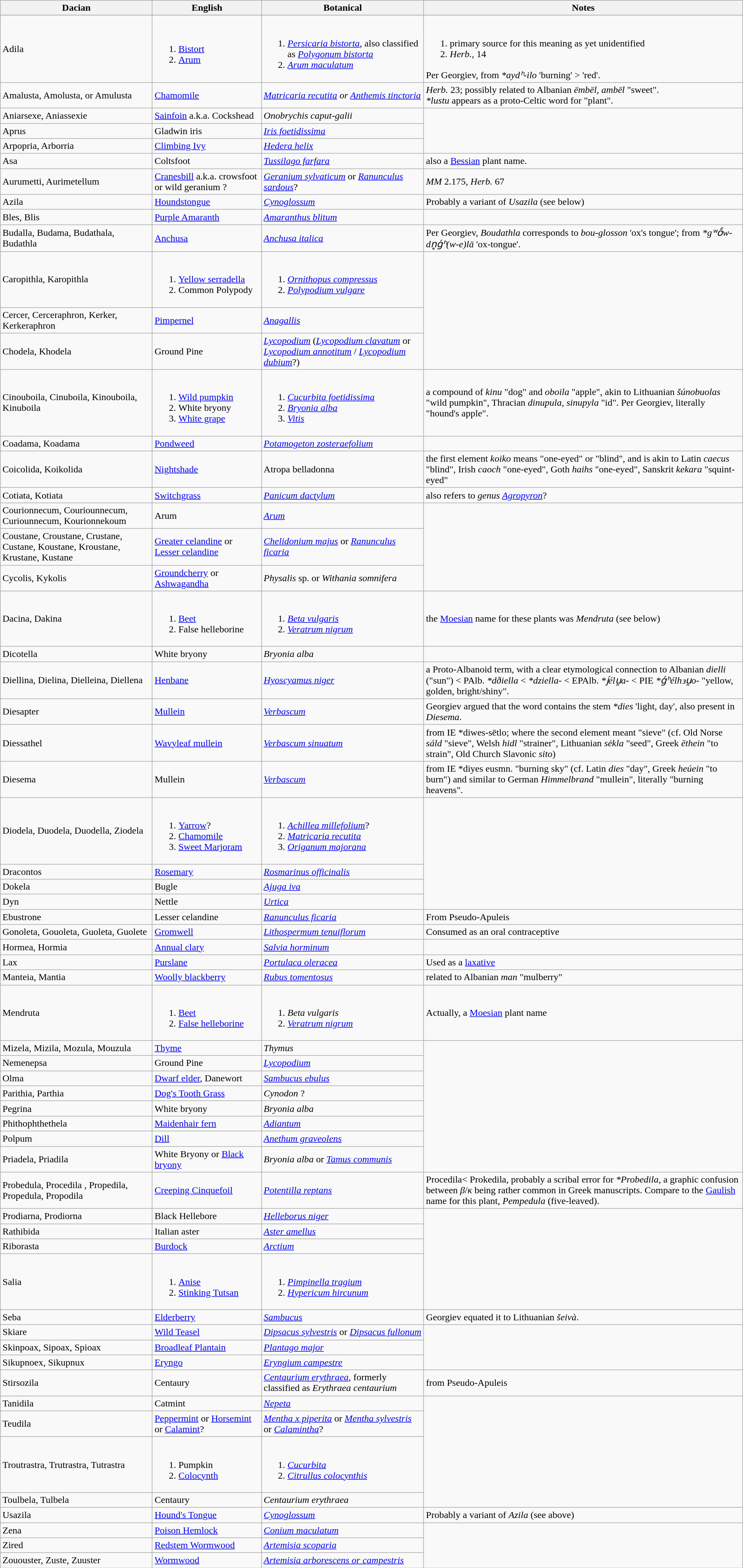<table class="wikitable sortable">
<tr>
<th>Dacian</th>
<th>English</th>
<th>Botanical</th>
<th>Notes</th>
</tr>
<tr>
</tr>
<tr>
<td>Adila</td>
<td><br><ol><li><a href='#'>Bistort</a> </li><li><a href='#'>Arum</a> </li></ol></td>
<td><br><ol><li><em><a href='#'>Persicaria bistorta</a></em>, also classified as <em><a href='#'>Polygonum bistorta</a></em> </li><li><em><a href='#'>Arum maculatum</a></em> </li></ol></td>
<td><br><ol><li> primary source for this meaning as yet unidentified</li><li> <em>Herb.</em>, 14</li></ol>Per Georgiev, from <em>*aydʰ-ilo</em> 'burning' > 'red'.</td>
</tr>
<tr>
<td>Amalusta, Amolusta, or Amulusta</td>
<td><a href='#'>Chamomile</a></td>
<td><em><a href='#'>Matricaria recutita</a> or <a href='#'>Anthemis tinctoria</a></em></td>
<td> <em>Herb.</em> 23; possibly related to Albanian <em>ëmbël, ambël</em> "sweet". <br> <em>*lustu</em> appears as a proto-Celtic word for "plant".</td>
</tr>
<tr>
<td>Aniarsexe, Aniassexie</td>
<td><a href='#'>Sainfoin</a> a.k.a. Cockshead</td>
<td><em>Onobrychis caput-galii</em></td>
</tr>
<tr>
<td>Aprus</td>
<td>Gladwin iris</td>
<td><em><a href='#'>Iris foetidissima</a></em></td>
</tr>
<tr>
<td>Arpopria, Arborria</td>
<td><a href='#'>Climbing Ivy</a></td>
<td><em><a href='#'>Hedera helix</a></em></td>
</tr>
<tr>
<td>Asa</td>
<td>Coltsfoot</td>
<td><em><a href='#'>Tussilago farfara</a></em></td>
<td>also a <a href='#'>Bessian</a> plant name.</td>
</tr>
<tr>
<td>Aurumetti, Aurimetellum</td>
<td><a href='#'>Cranesbill</a> a.k.a. crowsfoot or  wild geranium ?</td>
<td><em><a href='#'>Geranium sylvaticum</a></em> or <em><a href='#'>Ranunculus sardous</a></em>?</td>
<td><em>MM</em> 2.175, <em>Herb.</em> 67</td>
</tr>
<tr>
<td>Azila</td>
<td><a href='#'>Houndstongue</a></td>
<td><em><a href='#'>Cynoglossum</a></em></td>
<td>Probably a variant of <em>Usazila</em> (see below)</td>
</tr>
<tr>
<td>Bles, Blis</td>
<td><a href='#'>Purple Amaranth</a></td>
<td><em><a href='#'>Amaranthus blitum</a></em></td>
</tr>
<tr>
<td>Budalla, Budama, Budathala, Budathla</td>
<td><a href='#'>Anchusa</a></td>
<td><em><a href='#'>Anchusa italica</a></em></td>
<td>Per Georgiev, <em>Boudathla</em> corresponds to <em>bou-glosson</em> 'ox's tongue'; from <em>*gʷṓw-dn̥ǵʰ(w-e)lä</em> 'ox-tongue'.</td>
</tr>
<tr>
<td>Caropithla, Karopithla</td>
<td><br><ol><li><a href='#'>Yellow serradella</a></li><li>Common Polypody</li></ol></td>
<td><br><ol><li><em><a href='#'>Ornithopus compressus</a></em></li><li><em><a href='#'>Polypodium vulgare</a></em></li></ol></td>
</tr>
<tr>
<td>Cercer, Cerceraphron, Kerker, Kerkeraphron</td>
<td><a href='#'>Pimpernel</a></td>
<td><em><a href='#'>Anagallis</a></em></td>
</tr>
<tr>
<td>Chodela, Khodela</td>
<td>Ground Pine</td>
<td><em><a href='#'>Lycopodium</a></em> (<em><a href='#'>Lycopodium clavatum</a></em> or <em><a href='#'>Lycopodium annotitum</a></em> / <em><a href='#'>Lycopodium dubium</a></em>?)</td>
</tr>
<tr>
<td>Cinouboila, Cinuboila, Kinouboila, Kinuboila</td>
<td><br><ol><li><a href='#'>Wild pumpkin</a></li><li>White bryony</li><li><a href='#'>White grape</a></li></ol></td>
<td><br><ol><li><em><a href='#'>Cucurbita foetidissima</a></em></li><li><em><a href='#'>Bryonia alba</a></em></li><li><em><a href='#'>Vitis</a></em></li></ol></td>
<td>a compound of <em>kinu</em> "dog" and <em>oboila</em> "apple", akin to Lithuanian <em>šúnobuolas</em> "wild pumpkin", Thracian <em>dinupula, sinupyla</em> "id". Per Georgiev, literally "hound's apple".</td>
</tr>
<tr>
<td>Coadama, Koadama</td>
<td><a href='#'>Pondweed</a></td>
<td><em><a href='#'>Potamogeton zosteraefolium</a></em></td>
</tr>
<tr>
<td>Coicolida, Koikolida</td>
<td><a href='#'>Nightshade</a></td>
<td>Atropa belladonna</td>
<td>the first element <em>koiko</em> means "one-eyed" or "blind", and is akin to Latin <em>caecus</em> "blind", Irish <em>caoch</em> "one-eyed", Goth <em>haihs</em> "one-eyed", Sanskrit <em>kekara</em> "squint-eyed"</td>
</tr>
<tr>
<td>Cotiata, Kotiata</td>
<td><a href='#'>Switchgrass</a></td>
<td><em><a href='#'>Panicum dactylum</a></em></td>
<td>also refers to <em>genus <a href='#'>Agropyron</a></em>?</td>
</tr>
<tr>
<td>Courionnecum, Couriounnecum, Curiounnecum, Kourionnekoum</td>
<td>Arum</td>
<td><em><a href='#'>Arum</a></em></td>
</tr>
<tr>
<td>Coustane, Croustane, Crustane, Custane, Koustane, Kroustane, Krustane, Kustane</td>
<td><a href='#'>Greater celandine</a> or <a href='#'>Lesser celandine</a></td>
<td><em><a href='#'>Chelidonium majus</a></em> or <em><a href='#'>Ranunculus ficaria</a></em></td>
</tr>
<tr>
<td>Cycolis, Kykolis</td>
<td><a href='#'>Groundcherry</a> or <a href='#'>Ashwagandha</a></td>
<td><em>Physalis</em> sp. or <em>Withania somnifera</em></td>
</tr>
<tr>
<td>Dacina, Dakina</td>
<td><br><ol><li><a href='#'>Beet</a></li><li>False helleborine</li></ol></td>
<td><br><ol><li><em><a href='#'>Beta vulgaris</a></em></li><li><em><a href='#'>Veratrum nigrum</a></em></li></ol></td>
<td>the <a href='#'>Moesian</a> name for these plants was <em>Mendruta</em> (see below)</td>
</tr>
<tr>
<td>Dicotella</td>
<td>White bryony</td>
<td><em>Bryonia alba</em></td>
</tr>
<tr>
<td>Diellina, Dielina, Dielleina, Diellena</td>
<td><a href='#'>Henbane</a></td>
<td><em><a href='#'>Hyoscyamus niger</a></em></td>
<td>a Proto-Albanoid term, with a clear etymological connection to Albanian <em>dielli</em> ("sun") < PAlb. <em>*dðiella</em> < <em>*dziella-</em> < EPAlb. <em>*ȷ́élu̯a-</em> < PIE <em>*ǵʰélh₃u̯o-</em> "yellow, golden, bright/shiny".</td>
</tr>
<tr>
<td>Diesapter</td>
<td><a href='#'>Mullein</a></td>
<td><em><a href='#'>Verbascum</a></em></td>
<td>Georgiev argued that the word contains the stem <em>*dies</em> 'light, day', also present in <em>Diesema</em>.</td>
</tr>
<tr>
<td>Diessathel</td>
<td><a href='#'>Wavyleaf mullein</a></td>
<td><em><a href='#'>Verbascum sinuatum</a></em></td>
<td>from IE *diwes-sētlo; where the second element meant "sieve" (cf. Old Norse <em>sáld</em> "sieve", Welsh <em>hidl</em> "strainer", Lithuanian <em>sėkla</em> "seed", Greek <em>ēthein</em> "to strain", Old Church Slavonic <em>sito</em>)</td>
</tr>
<tr>
<td>Diesema</td>
<td>Mullein</td>
<td><em><a href='#'>Verbascum</a></em></td>
<td>from IE *diyes eusmn. "burning sky" (cf. Latin <em>dies</em> "day", Greek <em>heúein</em> "to burn") and similar to German <em>Himmelbrand</em> "mullein", literally "burning heavens".</td>
</tr>
<tr>
<td>Diodela, Duodela, Duodella, Ziodela</td>
<td><br><ol><li><a href='#'>Yarrow</a>?</li><li><a href='#'>Chamomile</a></li><li><a href='#'>Sweet Marjoram</a></li></ol></td>
<td><br><ol><li><em><a href='#'>Achillea millefolium</a></em>?</li><li><em><a href='#'>Matricaria recutita</a></em></li><li><em><a href='#'>Origanum majorana</a></em></li></ol></td>
</tr>
<tr>
<td>Dracontos</td>
<td><a href='#'>Rosemary</a></td>
<td><em><a href='#'>Rosmarinus officinalis</a></em></td>
</tr>
<tr>
<td>Dokela</td>
<td>Bugle</td>
<td><em><a href='#'>Ajuga iva</a></em></td>
</tr>
<tr>
<td>Dyn</td>
<td>Nettle</td>
<td><em><a href='#'>Urtica</a></em></td>
</tr>
<tr>
<td>Ebustrone</td>
<td>Lesser celandine</td>
<td><em><a href='#'>Ranunculus ficaria</a></em></td>
<td>From Pseudo-Apuleis</td>
</tr>
<tr>
<td>Gonoleta, Gouoleta, Guoleta, Guolete</td>
<td><a href='#'>Gromwell</a></td>
<td><em><a href='#'>Lithospermum tenuiflorum</a></em></td>
<td>Consumed as an oral contraceptive</td>
</tr>
<tr>
<td>Hormea, Hormia</td>
<td><a href='#'>Annual clary</a></td>
<td><em><a href='#'>Salvia horminum</a></em></td>
</tr>
<tr>
<td>Lax</td>
<td><a href='#'>Purslane</a></td>
<td><em><a href='#'>Portulaca oleracea</a></em></td>
<td>Used as a <a href='#'>laxative</a></td>
</tr>
<tr>
<td>Manteia, Mantia</td>
<td><a href='#'>Woolly blackberry</a></td>
<td><em><a href='#'>Rubus tomentosus</a></em></td>
<td>related to Albanian <em>man</em> "mulberry"</td>
</tr>
<tr>
<td>Mendruta</td>
<td><br><ol><li><a href='#'>Beet</a></li><li><a href='#'>False helleborine</a></li></ol></td>
<td><br><ol><li><em>Beta vulgaris</em></li><li><em><a href='#'>Veratrum nigrum</a></em></li></ol></td>
<td>Actually, a <a href='#'>Moesian</a> plant name</td>
</tr>
<tr>
<td>Mizela, Mizila, Mozula, Mouzula</td>
<td><a href='#'>Thyme</a></td>
<td><em>Thymus</em></td>
</tr>
<tr>
<td>Nemenepsa</td>
<td>Ground Pine</td>
<td><em><a href='#'>Lycopodium</a></em></td>
</tr>
<tr>
<td>Olma</td>
<td><a href='#'>Dwarf elder</a>, Danewort</td>
<td><em><a href='#'>Sambucus ebulus</a></em></td>
</tr>
<tr>
<td>Parithia, Parthia</td>
<td><a href='#'>Dog's Tooth Grass</a></td>
<td><em>Cynodon</em> ?</td>
</tr>
<tr>
<td>Pegrina</td>
<td>White bryony</td>
<td><em>Bryonia alba</em></td>
</tr>
<tr>
<td>Phithophthethela</td>
<td><a href='#'>Maidenhair fern</a></td>
<td><em><a href='#'>Adiantum</a></em></td>
</tr>
<tr>
<td>Polpum</td>
<td><a href='#'>Dill</a></td>
<td><em><a href='#'>Anethum graveolens</a></em></td>
</tr>
<tr>
<td>Priadela, Priadila</td>
<td>White Bryony or <a href='#'>Black bryony</a></td>
<td><em>Bryonia alba</em> or <em><a href='#'>Tamus communis</a></em></td>
</tr>
<tr>
<td>Probedula, Procedila , Propedila, Propedula, Propodila</td>
<td><a href='#'>Creeping Cinquefoil</a></td>
<td><em><a href='#'>Potentilla reptans</a></em></td>
<td> Procedila< Prokedila, probably a scribal error for <em>*Probedila</em>, a graphic confusion between <em>β</em>/<em>κ</em> being rather common in Greek manuscripts. Compare to the <a href='#'>Gaulish</a> name for this plant, <em>Pempedula</em> (five-leaved).</td>
</tr>
<tr>
<td>Prodiarna, Prodiorna</td>
<td>Black Hellebore</td>
<td><em><a href='#'>Helleborus niger</a></em></td>
</tr>
<tr>
<td>Rathibida</td>
<td>Italian aster</td>
<td><em><a href='#'>Aster amellus</a></em></td>
</tr>
<tr>
<td>Riborasta</td>
<td><a href='#'>Burdock</a></td>
<td><em><a href='#'>Arctium</a></em></td>
</tr>
<tr>
<td>Salia</td>
<td><br><ol><li><a href='#'>Anise</a></li><li><a href='#'>Stinking Tutsan</a></li></ol></td>
<td><br><ol><li><em><a href='#'>Pimpinella tragium</a></em></li><li><em><a href='#'>Hypericum hircunum</a></em></li></ol></td>
</tr>
<tr>
<td>Seba</td>
<td><a href='#'>Elderberry</a></td>
<td><em><a href='#'>Sambucus</a></em></td>
<td>Georgiev equated it to Lithuanian <em>šeivà</em>.</td>
</tr>
<tr>
<td>Skiare</td>
<td><a href='#'>Wild Teasel</a></td>
<td><em><a href='#'>Dipsacus sylvestris</a></em> or <em><a href='#'>Dipsacus fullonum</a></em></td>
</tr>
<tr>
<td>Skinpoax, Sipoax, Spioax</td>
<td><a href='#'>Broadleaf Plantain</a></td>
<td><em><a href='#'>Plantago major</a></em></td>
</tr>
<tr>
<td>Sikupnoex, Sikupnux</td>
<td><a href='#'>Eryngo</a></td>
<td><em><a href='#'>Eryngium campestre</a></em></td>
</tr>
<tr>
<td>Stirsozila</td>
<td>Centaury</td>
<td><em><a href='#'>Centaurium erythraea</a></em>, formerly classified as <em>Erythraea centaurium</em></td>
<td>from Pseudo-Apuleis</td>
</tr>
<tr>
<td>Tanidila</td>
<td>Catmint</td>
<td><em><a href='#'>Nepeta</a></em></td>
</tr>
<tr>
<td>Teudila</td>
<td><a href='#'>Peppermint</a> or <a href='#'>Horsemint</a> or <a href='#'>Calamint</a>?</td>
<td><em><a href='#'>Mentha x piperita</a></em> or <em><a href='#'>Mentha sylvestris</a></em> or <em><a href='#'>Calamintha</a></em>?</td>
</tr>
<tr>
<td>Troutrastra, Trutrastra, Tutrastra</td>
<td><br><ol><li>Pumpkin</li><li><a href='#'>Colocynth</a></li></ol></td>
<td><br><ol><li><em><a href='#'>Cucurbita</a></em></li><li><em><a href='#'>Citrullus colocynthis</a></em></li></ol></td>
</tr>
<tr>
<td>Toulbela, Tulbela</td>
<td>Centaury</td>
<td><em>Centaurium erythraea</em></td>
</tr>
<tr>
<td>Usazila</td>
<td><a href='#'>Hound's Tongue</a></td>
<td><em><a href='#'>Cynoglossum</a></em></td>
<td>Probably a variant of <em>Azila</em> (see above)</td>
</tr>
<tr>
<td>Zena</td>
<td><a href='#'>Poison Hemlock</a></td>
<td><em><a href='#'>Conium maculatum</a></em></td>
</tr>
<tr>
<td>Zired</td>
<td><a href='#'>Redstem Wormwood</a></td>
<td><em><a href='#'>Artemisia scoparia</a></em></td>
</tr>
<tr>
<td>Zououster, Zuste, Zuuster</td>
<td><a href='#'>Wormwood</a></td>
<td><em><a href='#'>Artemisia arborescens or campestris</a></em></td>
</tr>
</table>
